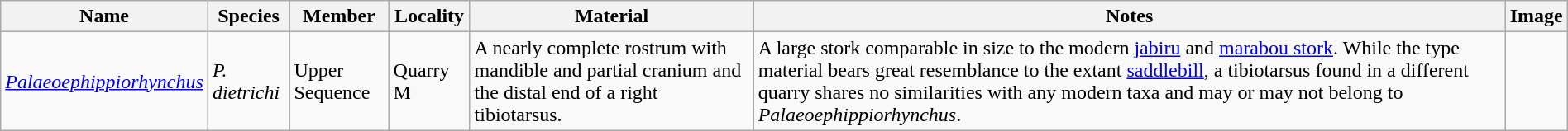<table class="wikitable" align="center" width="100%">
<tr>
<th>Name</th>
<th>Species</th>
<th>Member</th>
<th>Locality</th>
<th>Material</th>
<th>Notes</th>
<th>Image</th>
</tr>
<tr>
<td><em><a href='#'>Palaeoephippiorhynchus</a></em></td>
<td><em>P. dietrichi</em></td>
<td>Upper Sequence</td>
<td>Quarry M</td>
<td>A nearly complete rostrum with mandible and partial cranium and the distal end of a right tibiotarsus.</td>
<td>A large stork comparable in size to the modern <a href='#'>jabiru</a> and <a href='#'>marabou stork</a>. While the type material bears great resemblance to the extant <a href='#'>saddlebill</a>, a tibiotarsus found in a different quarry shares no similarities with any modern taxa and may or may not belong to <em>Palaeoephippiorhynchus</em>.</td>
<td></td>
</tr>
</table>
